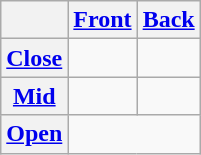<table class="wikitable" style="text-align:center">
<tr>
<th></th>
<th><a href='#'>Front</a></th>
<th><a href='#'>Back</a></th>
</tr>
<tr align="center">
<th><a href='#'>Close</a></th>
<td> </td>
<td> </td>
</tr>
<tr>
<th><a href='#'>Mid</a></th>
<td></td>
<td></td>
</tr>
<tr align="center">
<th><a href='#'>Open</a></th>
<td colspan="2"> </td>
</tr>
</table>
